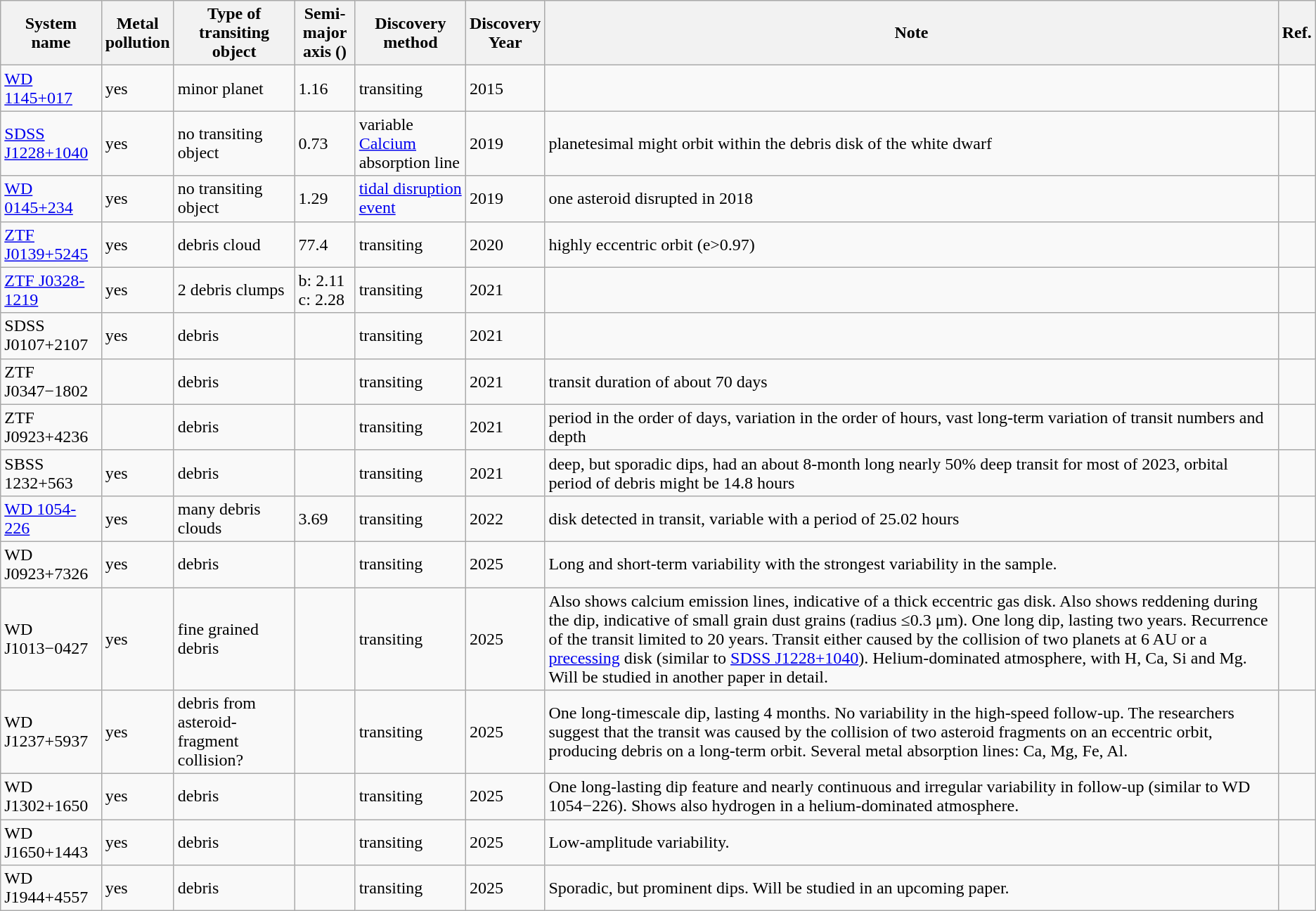<table class="wikitable">
<tr>
<th>System name</th>
<th>Metal<br>pollution</th>
<th>Type of<br>transiting object</th>
<th>Semi-major<br>axis ()</th>
<th>Discovery method</th>
<th>Discovery<br>Year</th>
<th>Note</th>
<th>Ref.</th>
</tr>
<tr>
<td><a href='#'>WD 1145+017</a></td>
<td>yes</td>
<td>minor planet</td>
<td>1.16</td>
<td>transiting</td>
<td>2015</td>
<td></td>
<td></td>
</tr>
<tr>
<td><a href='#'>SDSS J1228+1040</a></td>
<td>yes</td>
<td>no transiting object</td>
<td>0.73</td>
<td>variable <a href='#'>Calcium</a> absorption line</td>
<td>2019</td>
<td>planetesimal might orbit within the debris disk of the white dwarf</td>
<td></td>
</tr>
<tr>
<td><a href='#'>WD 0145+234</a></td>
<td>yes</td>
<td>no transiting object</td>
<td>1.29</td>
<td><a href='#'>tidal disruption event</a></td>
<td>2019</td>
<td>one asteroid disrupted in 2018</td>
<td></td>
</tr>
<tr>
<td><a href='#'>ZTF J0139+5245</a></td>
<td>yes</td>
<td>debris cloud</td>
<td>77.4</td>
<td>transiting</td>
<td>2020</td>
<td>highly eccentric orbit (e>0.97)</td>
<td></td>
</tr>
<tr>
<td><a href='#'>ZTF J0328-1219</a></td>
<td>yes</td>
<td>2 debris clumps</td>
<td>b: 2.11<br>c: 2.28</td>
<td>transiting</td>
<td>2021</td>
<td></td>
<td></td>
</tr>
<tr>
<td>SDSS J0107+2107</td>
<td>yes</td>
<td>debris</td>
<td></td>
<td>transiting</td>
<td>2021</td>
<td></td>
<td></td>
</tr>
<tr>
<td>ZTF J0347−1802</td>
<td></td>
<td>debris</td>
<td></td>
<td>transiting</td>
<td>2021</td>
<td>transit duration of about 70 days</td>
<td></td>
</tr>
<tr>
<td>ZTF J0923+4236</td>
<td></td>
<td>debris</td>
<td></td>
<td>transiting</td>
<td>2021</td>
<td>period in the order of days, variation in the order of hours, vast long-term variation of transit numbers and depth</td>
<td></td>
</tr>
<tr>
<td>SBSS 1232+563</td>
<td>yes</td>
<td>debris</td>
<td></td>
<td>transiting</td>
<td>2021</td>
<td>deep, but sporadic dips, had an about 8-month long nearly 50% deep transit for most of 2023, orbital period of debris might be 14.8 hours</td>
<td></td>
</tr>
<tr>
<td><a href='#'>WD 1054-226</a></td>
<td>yes</td>
<td>many debris clouds</td>
<td>3.69</td>
<td>transiting</td>
<td>2022</td>
<td>disk detected in transit, variable with a period of 25.02 hours</td>
<td></td>
</tr>
<tr>
<td>WD J0923+7326</td>
<td>yes</td>
<td>debris</td>
<td></td>
<td>transiting</td>
<td>2025</td>
<td>Long and short-term variability with the strongest variability in the sample.</td>
<td></td>
</tr>
<tr>
<td>WD J1013−0427</td>
<td>yes</td>
<td>fine grained debris</td>
<td></td>
<td>transiting</td>
<td>2025</td>
<td>Also shows calcium emission lines, indicative of a thick eccentric gas disk. Also shows reddening during the dip, indicative of small grain dust grains (radius ≤0.3 μm). One long dip, lasting two years. Recurrence of the transit limited to 20 years. Transit either caused by the collision of two planets at 6 AU or a <a href='#'>precessing</a> disk (similar to <a href='#'>SDSS J1228+1040</a>). Helium-dominated atmosphere, with H, Ca, Si and Mg. Will be studied in another paper in detail.</td>
<td></td>
</tr>
<tr>
<td>WD J1237+5937</td>
<td>yes</td>
<td>debris from asteroid-fragment collision?</td>
<td></td>
<td>transiting</td>
<td>2025</td>
<td>One long-timescale dip, lasting 4 months. No variability in the high-speed follow-up. The researchers suggest that the transit was caused by the collision of two asteroid fragments on an eccentric orbit, producing debris on a long-term orbit. Several metal absorption lines: Ca, Mg, Fe, Al.</td>
<td></td>
</tr>
<tr>
<td>WD J1302+1650</td>
<td>yes</td>
<td>debris</td>
<td></td>
<td>transiting</td>
<td>2025</td>
<td>One long-lasting dip feature and nearly continuous and irregular variability in follow-up (similar to WD 1054−226). Shows also hydrogen in a helium-dominated atmosphere.</td>
<td></td>
</tr>
<tr>
<td>WD J1650+1443</td>
<td>yes</td>
<td>debris</td>
<td></td>
<td>transiting</td>
<td>2025</td>
<td>Low-amplitude variability.</td>
<td></td>
</tr>
<tr>
<td>WD J1944+4557</td>
<td>yes</td>
<td>debris</td>
<td></td>
<td>transiting</td>
<td>2025</td>
<td>Sporadic, but prominent dips. Will be studied in an upcoming paper.</td>
<td></td>
</tr>
</table>
